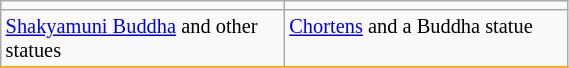<table class="wikitable" align="left" width="30%" style="font-size:85%; border:1px solid orange;">
<tr>
<td width="40%" align="center" valign="left"></td>
<td width="40%" align="center" valign="left"></td>
</tr>
<tr>
<td valign="top"><a href='#'>Shakyamuni Buddha</a> and other statues</td>
<td valign="top"><a href='#'>Chortens</a> and a Buddha statue</td>
</tr>
<tr>
</tr>
</table>
